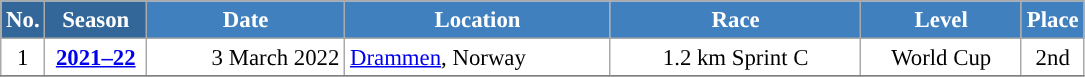<table class="wikitable sortable" style="font-size:95%; text-align:center; border:grey solid 1px; border-collapse:collapse; background:#ffffff;">
<tr style="background:#efefef;">
<th style="background-color:#369; color:white;">No.</th>
<th style="background-color:#369; color:white;">Season</th>
<th style="background-color:#4180be; color:white; width:125px;">Date</th>
<th style="background-color:#4180be; color:white; width:170px;">Location</th>
<th style="background-color:#4180be; color:white; width:160px;">Race</th>
<th style="background-color:#4180be; color:white; width:100px;">Level</th>
<th style="background-color:#4180be; color:white;">Place</th>
</tr>
<tr>
<td align=center>1</td>
<td rowspan="1" align="center"><strong> <a href='#'>2021–22</a> </strong></td>
<td align=right>3 March 2022</td>
<td align=left> <a href='#'>Drammen</a>, Norway</td>
<td>1.2 km Sprint C</td>
<td>World Cup</td>
<td>2nd</td>
</tr>
<tr>
</tr>
</table>
